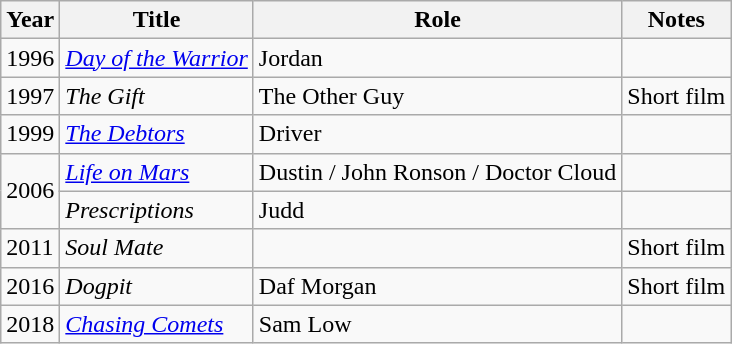<table class=wikitable>
<tr>
<th>Year</th>
<th>Title</th>
<th>Role</th>
<th>Notes</th>
</tr>
<tr>
<td>1996</td>
<td><em><a href='#'>Day of the Warrior</a></em></td>
<td>Jordan</td>
<td></td>
</tr>
<tr>
<td>1997</td>
<td><em>The Gift</em></td>
<td>The Other Guy</td>
<td>Short film</td>
</tr>
<tr>
<td>1999</td>
<td><em><a href='#'>The Debtors</a></em></td>
<td>Driver</td>
<td></td>
</tr>
<tr>
<td rowspan=2>2006</td>
<td><em><a href='#'>Life on Mars</a></em></td>
<td>Dustin / John Ronson / Doctor Cloud</td>
<td></td>
</tr>
<tr>
<td><em>Prescriptions</em></td>
<td>Judd</td>
<td></td>
</tr>
<tr>
<td>2011</td>
<td><em>Soul Mate</em></td>
<td></td>
<td>Short film</td>
</tr>
<tr>
<td>2016</td>
<td><em>Dogpit</em></td>
<td>Daf Morgan</td>
<td>Short film</td>
</tr>
<tr>
<td>2018</td>
<td><em><a href='#'>Chasing Comets</a></em></td>
<td>Sam Low</td>
<td></td>
</tr>
</table>
